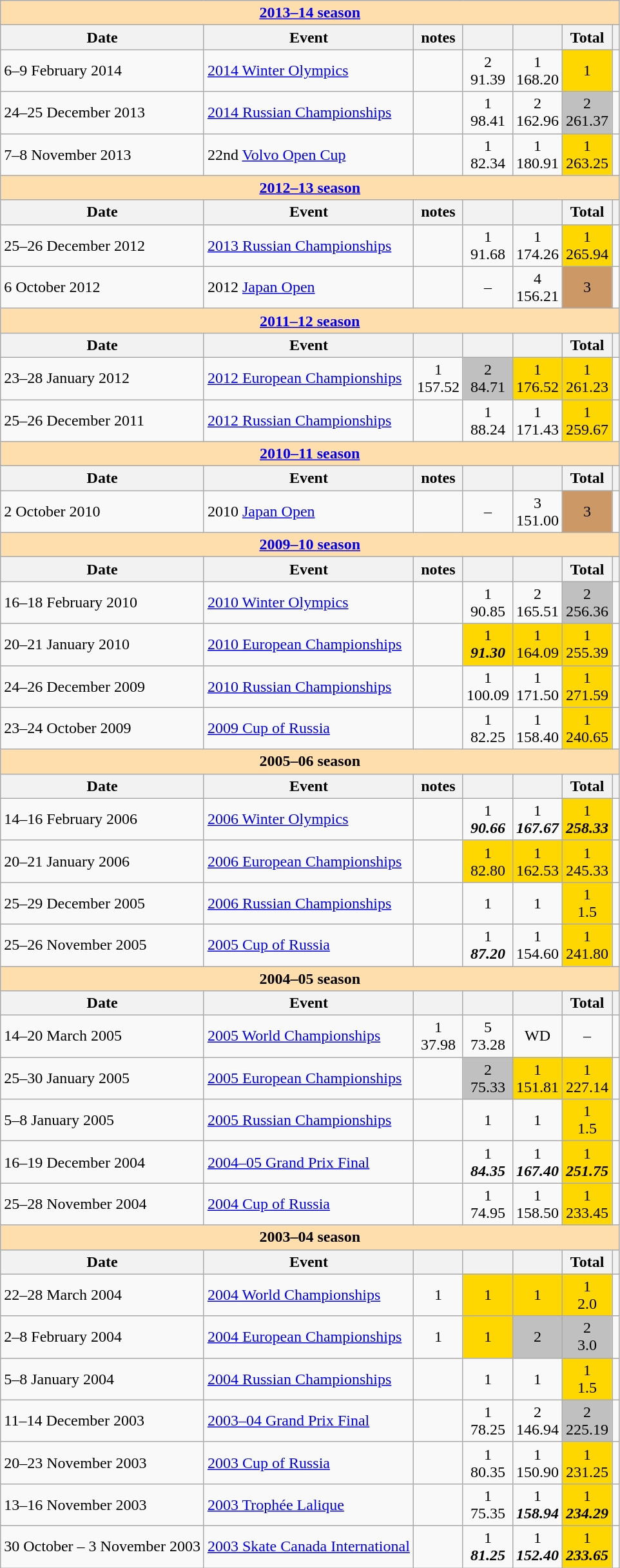<table class="wikitable">
<tr>
<th style="background-color:#ffdead" colspan=7><a href='#'>2013–14 season</a></th>
</tr>
<tr>
<th>Date</th>
<th>Event</th>
<th>notes</th>
<th></th>
<th></th>
<th>Total</th>
<th></th>
</tr>
<tr>
<td>6–9 February 2014</td>
<td><a href='#'>2014 Winter Olympics</a></td>
<td></td>
<td align=center>2<br>91.39</td>
<td align=center>1<br>168.20</td>
<td align=center bgcolor=gold>1</td>
<td><br></td>
</tr>
<tr>
<td>24–25 December 2013</td>
<td><a href='#'>2014 Russian Championships</a></td>
<td></td>
<td align=center>1<br>98.41</td>
<td align=center>2<br>162.96</td>
<td align=center bgcolor=silver>2<br>261.37</td>
<td></td>
</tr>
<tr>
<td>7–8 November 2013</td>
<td>22nd <a href='#'>Volvo Open Cup</a></td>
<td></td>
<td align=center>1<br>82.34</td>
<td align=center>1<br>180.91</td>
<td align=center bgcolor=gold>1<br>263.25</td>
<td><br></td>
</tr>
<tr>
<th style="background-color:#ffdead" colspan=7><a href='#'>2012–13 season</a></th>
</tr>
<tr>
<th>Date</th>
<th>Event</th>
<th>notes</th>
<th></th>
<th></th>
<th>Total</th>
<th></th>
</tr>
<tr>
<td>25–26 December 2012</td>
<td><a href='#'>2013 Russian Championships</a></td>
<td></td>
<td align=center>1<br>91.68</td>
<td align=center>1<br>174.26</td>
<td align=center bgcolor=gold>1<br>265.94</td>
<td><br></td>
</tr>
<tr>
<td>6 October 2012</td>
<td>2012 <a href='#'>Japan Open</a></td>
<td></td>
<td align=center>–</td>
<td align=center>4<br>156.21</td>
<td align=center bgcolor=#c96>3</td>
<td></td>
</tr>
<tr>
<th style="background-color:#ffdead" colspan=7><a href='#'>2011–12 season</a></th>
</tr>
<tr>
<th>Date</th>
<th>Event</th>
<th></th>
<th></th>
<th></th>
<th>Total</th>
<th></th>
</tr>
<tr>
<td>23–28 January 2012</td>
<td><a href='#'>2012 European Championships</a></td>
<td align=center>1<br>157.52</td>
<td align=center bgcolor=silver>2<br>84.71</td>
<td align=center bgcolor=gold>1<br>176.52</td>
<td align=center bgcolor=gold>1<br>261.23</td>
<td></td>
</tr>
<tr>
<td>25–26 December 2011</td>
<td><a href='#'>2012 Russian Championships</a></td>
<td></td>
<td align=center>1<br>88.24</td>
<td align=center>1<br>171.43</td>
<td align=center bgcolor=gold>1<br>259.67</td>
<td></td>
</tr>
<tr>
<th style="background-color:#ffdead" colspan=7><a href='#'>2010–11 season</a></th>
</tr>
<tr>
<th>Date</th>
<th>Event</th>
<th>notes</th>
<th></th>
<th></th>
<th>Total</th>
<th></th>
</tr>
<tr>
<td>2 October 2010</td>
<td>2010 <a href='#'>Japan Open</a></td>
<td></td>
<td align=center>–</td>
<td align=center>3<br>151.00</td>
<td align=center bgcolor=#c96>3</td>
<td></td>
</tr>
<tr>
<th style="background-color:#ffdead" colspan=7><a href='#'>2009–10 season</a></th>
</tr>
<tr>
<th>Date</th>
<th>Event</th>
<th>notes</th>
<th></th>
<th></th>
<th>Total</th>
<th></th>
</tr>
<tr>
<td>16–18 February 2010</td>
<td><a href='#'>2010 Winter Olympics</a></td>
<td></td>
<td align=center>1<br>90.85</td>
<td align=center>2<br>165.51</td>
<td align=center bgcolor=silver>2<br>256.36</td>
<td></td>
</tr>
<tr>
<td>20–21 January 2010</td>
<td><a href='#'>2010 European Championships</a></td>
<td></td>
<td align=center bgcolor=gold>1<br><strong><em>91.30</em></strong></td>
<td align=center bgcolor=gold>1<br>164.09</td>
<td align=center bgcolor=gold>1<br>255.39</td>
<td></td>
</tr>
<tr>
<td>24–26 December 2009</td>
<td><a href='#'>2010 Russian Championships</a></td>
<td></td>
<td align=center>1<br>100.09</td>
<td align=center>1<br>171.50</td>
<td align=center bgcolor=gold>1<br>271.59</td>
<td></td>
</tr>
<tr>
<td>23–24 October 2009</td>
<td><a href='#'>2009 Cup of Russia</a></td>
<td></td>
<td align=center>1<br>82.25</td>
<td align=center>1<br>158.40</td>
<td align=center bgcolor=gold>1<br>240.65</td>
<td></td>
</tr>
<tr>
<th style="background-color:#ffdead" colspan=7>2005–06 season</th>
</tr>
<tr>
<th>Date</th>
<th>Event</th>
<th>notes</th>
<th></th>
<th></th>
<th>Total</th>
<th></th>
</tr>
<tr>
<td>14–16 February 2006</td>
<td><a href='#'>2006 Winter Olympics</a></td>
<td></td>
<td align=center>1<br><strong><em>90.66</em></strong></td>
<td align=center>1<br><strong><em>167.67</em></strong></td>
<td align=center bgcolor=gold>1<br><strong><em>258.33</em></strong></td>
<td></td>
</tr>
<tr>
<td>20–21 January 2006</td>
<td><a href='#'>2006 European Championships</a></td>
<td></td>
<td align=center bgcolor=gold>1<br>82.80</td>
<td align=center bgcolor=gold>1<br>162.53</td>
<td align=center bgcolor=gold>1<br>245.33</td>
<td></td>
</tr>
<tr>
<td>25–29 December 2005</td>
<td><a href='#'>2006 Russian Championships</a></td>
<td></td>
<td align=center>1</td>
<td align=center>1</td>
<td align=center bgcolor=gold>1<br>1.5</td>
<td></td>
</tr>
<tr>
<td>25–26 November 2005</td>
<td><a href='#'>2005 Cup of Russia</a></td>
<td></td>
<td align=center>1<br><strong><em>87.20</em></strong></td>
<td align=center>1<br>154.60</td>
<td align=center bgcolor=gold>1<br>241.80</td>
<td></td>
</tr>
<tr>
<th style="background-color:#ffdead" colspan=7>2004–05 season</th>
</tr>
<tr>
<th>Date</th>
<th>Event</th>
<th></th>
<th></th>
<th></th>
<th>Total</th>
<th></th>
</tr>
<tr>
<td>14–20 March 2005</td>
<td><a href='#'>2005 World Championships</a></td>
<td align=center>1<br>37.98</td>
<td align=center>5<br>73.28</td>
<td align=center>WD</td>
<td align=center>–</td>
<td></td>
</tr>
<tr>
<td>25–30 January 2005</td>
<td><a href='#'>2005 European Championships</a></td>
<td></td>
<td align=center bgcolor=silver>2<br>75.33</td>
<td align=center bgcolor=gold>1<br>151.81</td>
<td align=center bgcolor=gold>1<br>227.14</td>
<td></td>
</tr>
<tr>
<td>5–8 January 2005</td>
<td><a href='#'>2005 Russian Championships</a></td>
<td></td>
<td align=center>1</td>
<td align=center>1</td>
<td align=center bgcolor=gold>1<br>1.5</td>
<td></td>
</tr>
<tr>
<td>16–19 December 2004</td>
<td><a href='#'>2004–05 Grand Prix Final</a></td>
<td></td>
<td align=center>1<br><strong><em>84.35</em></strong></td>
<td align=center>1<br><strong><em>167.40</em></strong></td>
<td align=center bgcolor=gold>1<br><strong><em>251.75</em></strong></td>
<td></td>
</tr>
<tr>
<td>25–28 November 2004</td>
<td><a href='#'>2004 Cup of Russia</a></td>
<td></td>
<td align=center>1<br>74.95</td>
<td align=center>1<br>158.50</td>
<td align=center bgcolor=gold>1<br>233.45</td>
<td></td>
</tr>
<tr>
<th style="background-color:#ffdead" colspan=7>2003–04 season</th>
</tr>
<tr>
<th>Date</th>
<th>Event</th>
<th></th>
<th></th>
<th></th>
<th>Total</th>
<th></th>
</tr>
<tr>
<td>22–28 March 2004</td>
<td><a href='#'>2004 World Championships</a></td>
<td align=center>1</td>
<td align=center bgcolor=gold>1</td>
<td align=center bgcolor=gold>1</td>
<td align=center bgcolor=gold>1<br>2.0</td>
<td></td>
</tr>
<tr>
<td>2–8 February 2004</td>
<td><a href='#'>2004 European Championships</a></td>
<td align=center>1</td>
<td align=center bgcolor=gold>1</td>
<td align=center bgcolor=silver>2</td>
<td align=center bgcolor=silver>2<br>3.0</td>
<td></td>
</tr>
<tr>
<td>5–8 January 2004</td>
<td><a href='#'>2004 Russian Championships</a></td>
<td></td>
<td align=center>1</td>
<td align=center>1</td>
<td align=center bgcolor=gold>1<br>1.5</td>
<td></td>
</tr>
<tr>
<td>11–14 December 2003</td>
<td><a href='#'>2003–04 Grand Prix Final</a></td>
<td></td>
<td align=center>1<br>78.25</td>
<td align=center>2<br>146.94</td>
<td align=center bgcolor=silver>2<br>225.19</td>
<td></td>
</tr>
<tr>
<td>20–23 November 2003</td>
<td><a href='#'>2003 Cup of Russia</a></td>
<td></td>
<td align=center>1<br>80.35</td>
<td align=center>1<br>150.90</td>
<td align=center bgcolor=gold>1<br>231.25</td>
<td></td>
</tr>
<tr>
<td>13–16 November 2003</td>
<td><a href='#'>2003 Trophée Lalique</a></td>
<td></td>
<td align=center>1<br>75.35</td>
<td align=center>1<br><strong><em>158.94</em></strong></td>
<td align=center bgcolor=gold>1<br><strong><em>234.29</em></strong></td>
<td></td>
</tr>
<tr>
<td>30 October – 3 November 2003</td>
<td><a href='#'>2003 Skate Canada International</a></td>
<td></td>
<td align=center>1<br><strong><em>81.25</em></strong></td>
<td align=center>1<br><strong><em>152.40</em></strong></td>
<td align=center bgcolor=gold>1<br><strong><em>233.65</em></strong></td>
<td></td>
</tr>
</table>
